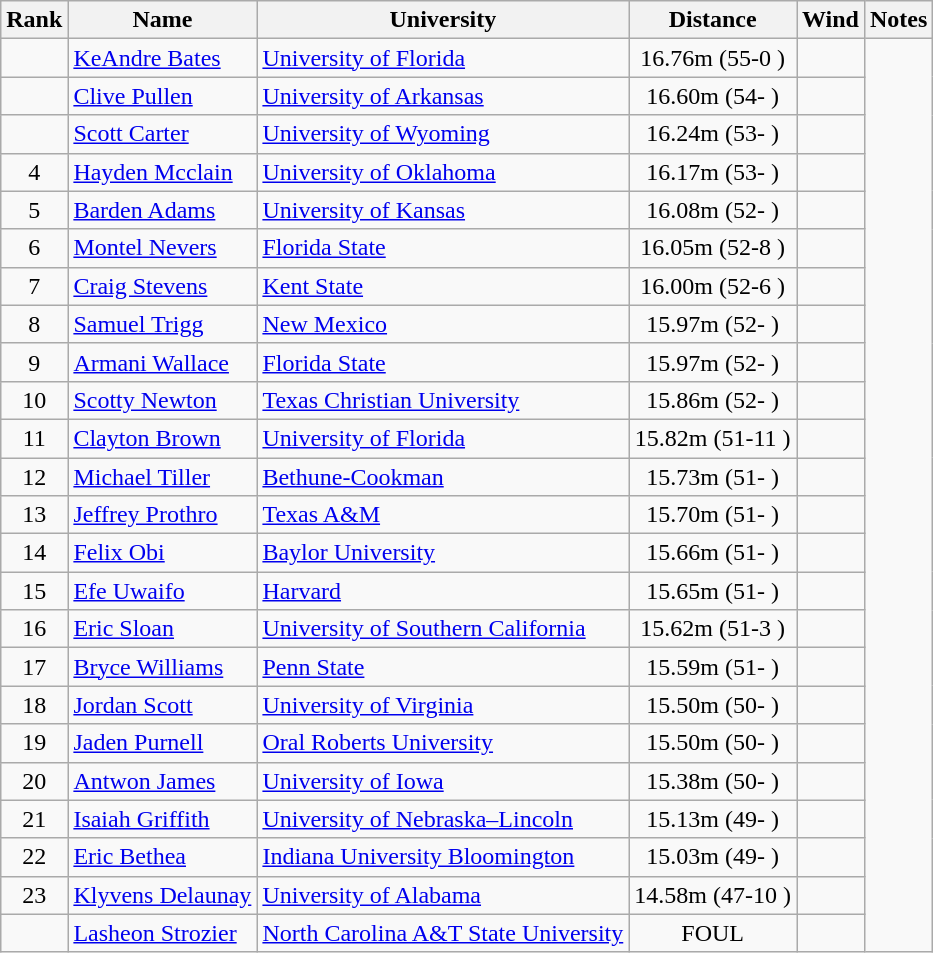<table class="wikitable sortable" style="text-align:center">
<tr>
<th>Rank</th>
<th>Name</th>
<th>University</th>
<th>Distance</th>
<th>Wind</th>
<th>Notes</th>
</tr>
<tr>
<td></td>
<td align=left><a href='#'>KeAndre Bates</a></td>
<td align=left><a href='#'>University of Florida</a></td>
<td>16.76m (55-0 )</td>
<td></td>
</tr>
<tr>
<td></td>
<td align=left><a href='#'>Clive Pullen</a></td>
<td align=left><a href='#'>University of Arkansas</a></td>
<td>16.60m (54- )</td>
<td></td>
</tr>
<tr>
<td></td>
<td align=left><a href='#'>Scott Carter</a></td>
<td align=left><a href='#'>University of Wyoming</a></td>
<td>16.24m (53- )</td>
<td></td>
</tr>
<tr>
<td>4</td>
<td align=left><a href='#'>Hayden Mcclain</a></td>
<td align=left><a href='#'>University of Oklahoma</a></td>
<td>16.17m (53- )</td>
<td></td>
</tr>
<tr>
<td>5</td>
<td align=left><a href='#'>Barden Adams</a></td>
<td align=left><a href='#'>University of Kansas</a></td>
<td>16.08m (52- )</td>
<td></td>
</tr>
<tr>
<td>6</td>
<td align=left><a href='#'>Montel Nevers</a></td>
<td align=left><a href='#'>Florida State</a></td>
<td>16.05m (52-8 )</td>
<td></td>
</tr>
<tr>
<td>7</td>
<td align=left><a href='#'>Craig Stevens</a></td>
<td align=left><a href='#'>Kent State</a></td>
<td>16.00m (52-6 )</td>
<td></td>
</tr>
<tr>
<td>8</td>
<td align=left><a href='#'>Samuel Trigg</a></td>
<td align=left><a href='#'>New Mexico</a></td>
<td>15.97m (52- )</td>
<td></td>
</tr>
<tr>
<td>9</td>
<td align=left><a href='#'>Armani Wallace</a></td>
<td align=left><a href='#'>Florida State</a></td>
<td>15.97m (52- )</td>
<td></td>
</tr>
<tr>
<td>10</td>
<td align=left><a href='#'>Scotty Newton</a></td>
<td align=left><a href='#'>Texas Christian University</a></td>
<td>15.86m (52- )</td>
<td></td>
</tr>
<tr>
<td>11</td>
<td align=left><a href='#'>Clayton Brown</a></td>
<td align=left><a href='#'>University of Florida</a></td>
<td>15.82m (51-11 )</td>
<td></td>
</tr>
<tr>
<td>12</td>
<td align=left><a href='#'>Michael Tiller</a></td>
<td align=left><a href='#'>Bethune-Cookman</a></td>
<td>15.73m (51- )</td>
<td></td>
</tr>
<tr>
<td>13</td>
<td align=left><a href='#'>Jeffrey Prothro</a></td>
<td align=left><a href='#'>Texas A&M</a></td>
<td>15.70m (51- )</td>
<td></td>
</tr>
<tr>
<td>14</td>
<td align=left><a href='#'>Felix Obi</a></td>
<td align=left><a href='#'>Baylor University</a></td>
<td>15.66m (51- )</td>
<td></td>
</tr>
<tr>
<td>15</td>
<td align=left><a href='#'>Efe Uwaifo</a></td>
<td align=left><a href='#'>Harvard</a></td>
<td>15.65m (51- )</td>
<td></td>
</tr>
<tr>
<td>16</td>
<td align=left><a href='#'>Eric Sloan</a></td>
<td align=left><a href='#'>University of Southern California</a></td>
<td>15.62m (51-3 )</td>
<td></td>
</tr>
<tr>
<td>17</td>
<td align=left><a href='#'>Bryce Williams</a></td>
<td align=left><a href='#'>Penn State</a></td>
<td>15.59m (51- )</td>
<td></td>
</tr>
<tr>
<td>18</td>
<td align=left><a href='#'>Jordan Scott</a></td>
<td align=left><a href='#'>University of Virginia</a></td>
<td>15.50m (50- )</td>
<td></td>
</tr>
<tr>
<td>19</td>
<td align=left><a href='#'>Jaden Purnell</a></td>
<td align=left><a href='#'>Oral Roberts University</a></td>
<td>15.50m (50- )</td>
<td></td>
</tr>
<tr>
<td>20</td>
<td align=left><a href='#'>Antwon James</a></td>
<td align=left><a href='#'>University of Iowa</a></td>
<td>15.38m (50- )</td>
<td></td>
</tr>
<tr>
<td>21</td>
<td align=left><a href='#'>Isaiah Griffith</a></td>
<td align=left><a href='#'>University of Nebraska–Lincoln</a></td>
<td>15.13m (49- )</td>
<td></td>
</tr>
<tr>
<td>22</td>
<td align=left><a href='#'>Eric Bethea</a></td>
<td align=left><a href='#'>Indiana University Bloomington</a></td>
<td>15.03m (49- )</td>
<td></td>
</tr>
<tr>
<td>23</td>
<td align=left><a href='#'>Klyvens Delaunay</a></td>
<td align=left><a href='#'>University of Alabama</a></td>
<td>14.58m (47-10 )</td>
<td></td>
</tr>
<tr>
<td></td>
<td align=left><a href='#'>Lasheon Strozier</a></td>
<td align=left><a href='#'>North Carolina A&T State University</a></td>
<td>FOUL</td>
<td></td>
</tr>
</table>
